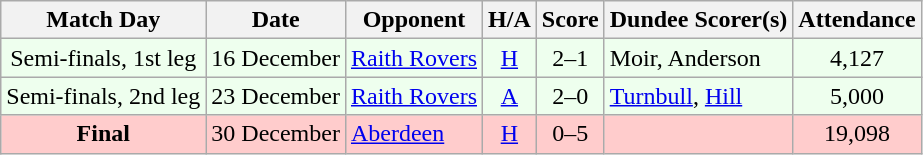<table class="wikitable" style="text-align:center">
<tr>
<th>Match Day</th>
<th>Date</th>
<th>Opponent</th>
<th>H/A</th>
<th>Score</th>
<th>Dundee Scorer(s)</th>
<th>Attendance</th>
</tr>
<tr bgcolor="#EEFFEE">
<td>Semi-finals, 1st leg</td>
<td align="left">16 December</td>
<td align="left"><a href='#'>Raith Rovers</a></td>
<td><a href='#'>H</a></td>
<td>2–1</td>
<td align="left">Moir, Anderson</td>
<td>4,127</td>
</tr>
<tr bgcolor="#EEFFEE">
<td>Semi-finals, 2nd leg</td>
<td align="left">23 December</td>
<td align="left"><a href='#'>Raith Rovers</a></td>
<td><a href='#'>A</a></td>
<td>2–0</td>
<td align="left"><a href='#'>Turnbull</a>, <a href='#'>Hill</a></td>
<td>5,000</td>
</tr>
<tr bgcolor="#FFCCCC">
<td><strong>Final</strong></td>
<td align="left">30 December</td>
<td align="left"><a href='#'>Aberdeen</a></td>
<td><a href='#'>H</a></td>
<td>0–5</td>
<td align="left"></td>
<td>19,098</td>
</tr>
</table>
